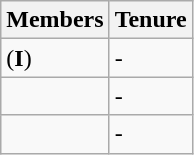<table class="wikitable">
<tr>
<th>Members</th>
<th>Tenure</th>
</tr>
<tr>
<td> (<strong>I</strong>)</td>
<td> - </td>
</tr>
<tr>
<td></td>
<td> - </td>
</tr>
<tr>
<td></td>
<td> - </td>
</tr>
</table>
